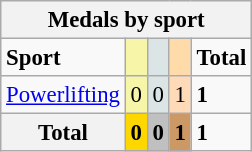<table class="wikitable" style="font-size:95%; ">
<tr>
<th colspan="7"><strong>Medals by sport</strong></th>
</tr>
<tr>
<td><strong>Sport</strong></td>
<td bgcolor="F7F6A8"></td>
<td bgcolor="DCE5E5"></td>
<td bgcolor="FFDBA9"></td>
<td><strong>Total</strong></td>
</tr>
<tr>
<td><a href='#'>Powerlifting</a></td>
<td bgcolor="F7F6A8">0</td>
<td bgcolor="DCE5E5">0</td>
<td bgcolor="FFDAB9">1</td>
<td><strong>1</strong></td>
</tr>
<tr>
<th><strong>Total</strong></th>
<td style="background:gold;"><strong>0</strong></td>
<td style="background:silver;"><strong>0</strong></td>
<td style="background:#c96;"><strong>1</strong></td>
<td><strong>1</strong></td>
</tr>
</table>
